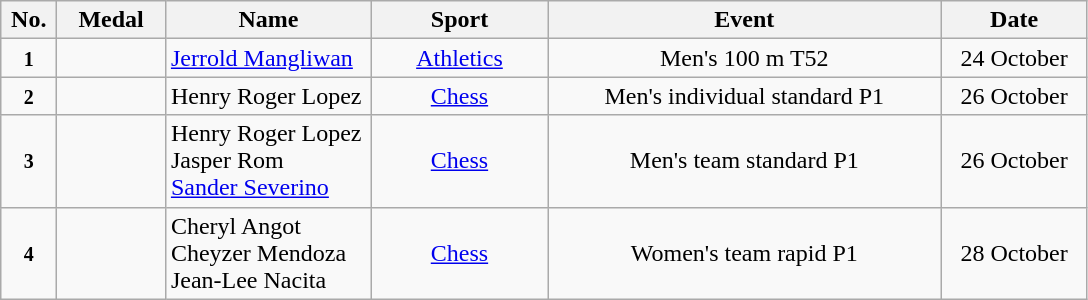<table class="wikitable" style="font-size:100%; text-align:center;">
<tr>
<th width="30">No.</th>
<th width="65">Medal</th>
<th width="130">Name</th>
<th width="110">Sport</th>
<th width="255">Event</th>
<th width="90">Date</th>
</tr>
<tr>
<td><small><strong>1</strong></small></td>
<td></td>
<td align=left><a href='#'>Jerrold Mangliwan</a></td>
<td> <a href='#'>Athletics</a></td>
<td>Men's 100 m T52</td>
<td>24 October</td>
</tr>
<tr>
<td><small><strong>2</strong></small></td>
<td></td>
<td align=left>Henry Roger Lopez</td>
<td> <a href='#'>Chess</a></td>
<td>Men's individual standard P1</td>
<td>26 October</td>
</tr>
<tr>
<td><small><strong>3</strong></small></td>
<td></td>
<td align=left>Henry Roger Lopez<br>Jasper Rom<br><a href='#'>Sander Severino</a></td>
<td> <a href='#'>Chess</a></td>
<td>Men's team standard P1</td>
<td>26 October</td>
</tr>
<tr>
<td><small><strong>4</strong></small></td>
<td></td>
<td align=left>Cheryl Angot<br>Cheyzer Mendoza<br>Jean-Lee Nacita</td>
<td> <a href='#'>Chess</a></td>
<td>Women's team rapid P1</td>
<td>28 October</td>
</tr>
</table>
